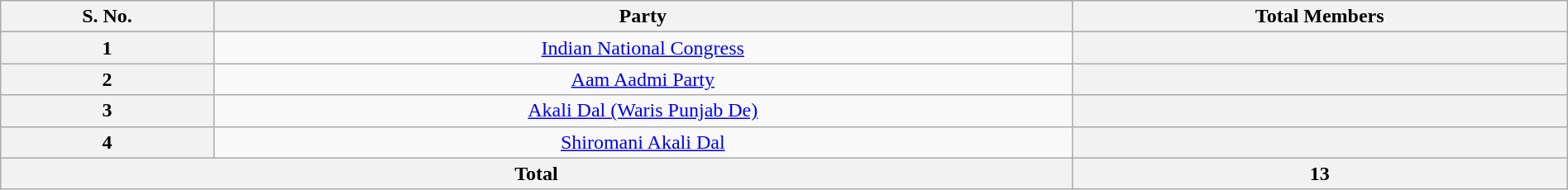<table class="wikitable" style="width:100%; text-align:center">
<tr>
<th>S. No.</th>
<th>Party</th>
<th>Total Members</th>
</tr>
<tr>
<th>1</th>
<td><a href='#'>Indian National Congress</a></td>
<th></th>
</tr>
<tr>
<th>2</th>
<td><a href='#'>Aam Aadmi Party</a></td>
<th></th>
</tr>
<tr>
<th>3</th>
<td><a href='#'>Akali Dal (Waris Punjab De)</a></td>
<th></th>
</tr>
<tr>
<th>4</th>
<td><a href='#'>Shiromani Akali Dal</a></td>
<th></th>
</tr>
<tr>
<th colspan=2>Total</th>
<th>13</th>
</tr>
</table>
